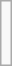<table class="wikitable">
<tr>
<td><br><div>




<br>




</div></td>
</tr>
</table>
